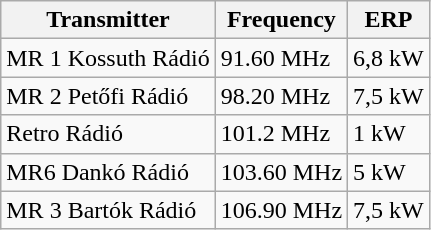<table class="wikitable">
<tr>
<th>Transmitter</th>
<th>Frequency</th>
<th>ERP</th>
</tr>
<tr>
<td>MR 1 Kossuth Rádió</td>
<td>91.60 MHz</td>
<td>6,8 kW</td>
</tr>
<tr>
<td>MR 2 Petőfi Rádió</td>
<td>98.20 MHz</td>
<td>7,5 kW</td>
</tr>
<tr>
<td>Retro Rádió</td>
<td>101.2 MHz</td>
<td>1 kW</td>
</tr>
<tr>
<td>MR6 Dankó Rádió</td>
<td>103.60 MHz</td>
<td>5 kW</td>
</tr>
<tr>
<td>MR 3 Bartók Rádió</td>
<td>106.90 MHz</td>
<td>7,5 kW</td>
</tr>
</table>
